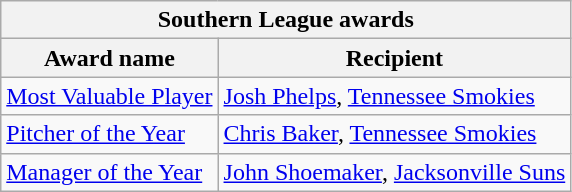<table class="wikitable">
<tr>
<th colspan="2">Southern League awards</th>
</tr>
<tr>
<th>Award name</th>
<th>Recipient</th>
</tr>
<tr>
<td><a href='#'>Most Valuable Player</a></td>
<td><a href='#'>Josh Phelps</a>, <a href='#'>Tennessee Smokies</a></td>
</tr>
<tr>
<td><a href='#'>Pitcher of the Year</a></td>
<td><a href='#'>Chris Baker</a>, <a href='#'>Tennessee Smokies</a></td>
</tr>
<tr>
<td><a href='#'>Manager of the Year</a></td>
<td><a href='#'>John Shoemaker</a>, <a href='#'>Jacksonville Suns</a></td>
</tr>
</table>
